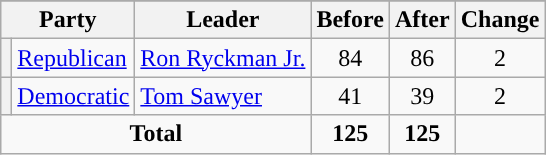<table class="wikitable" style="text-align:center;">
<tr>
</tr>
<tr>
<th colspan=2>Party</th>
<th>Leader</th>
<th>Before</th>
<th>After</th>
<th>Change</th>
</tr>
<tr>
<th style="background-color:"></th>
<td style="text-align:left;"><a href='#'>Republican</a></td>
<td style="text-align:left;"><a href='#'>Ron Ryckman Jr.</a></td>
<td>84</td>
<td>86</td>
<td> 2</td>
</tr>
<tr>
<th style="background-color:"></th>
<td style="text-align:left;"><a href='#'>Democratic</a></td>
<td style="text-align:left;"><a href='#'>Tom Sawyer</a></td>
<td>41</td>
<td>39</td>
<td> 2</td>
</tr>
<tr>
<td colspan=3><strong>Total</strong></td>
<td><strong>125</strong></td>
<td><strong>125</strong></td>
<td></td>
</tr>
</table>
